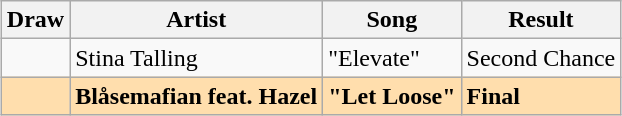<table class="sortable wikitable" style="margin: 1em auto 1em auto;">
<tr>
<th scope="col">Draw</th>
<th scope="col">Artist</th>
<th scope="col">Song</th>
<th scope="col">Result</th>
</tr>
<tr>
<td></td>
<td>Stina Talling</td>
<td>"Elevate"</td>
<td>Second Chance</td>
</tr>
<tr style="background: navajowhite; font-weight: bold;">
<td></td>
<td>Blåsemafian feat. Hazel</td>
<td>"Let Loose"</td>
<td>Final</td>
</tr>
</table>
